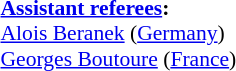<table style="width:100%; font-size:90%;">
<tr>
<td><br><strong><a href='#'>Assistant referees</a>:</strong>
<br><a href='#'>Alois Beranek</a> (<a href='#'>Germany</a>)
<br><a href='#'>Georges Boutoure</a> (<a href='#'>France</a>)</td>
</tr>
</table>
